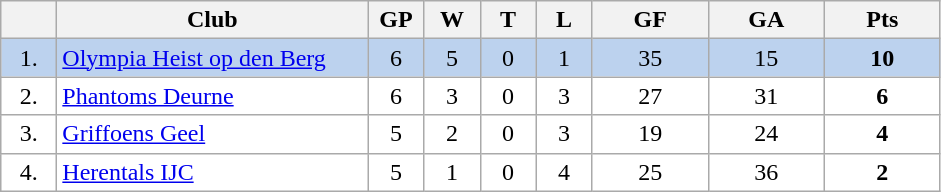<table class="wikitable">
<tr>
<th width="30"></th>
<th width="200">Club</th>
<th width="30">GP</th>
<th width="30">W</th>
<th width="30">T</th>
<th width="30">L</th>
<th width="70">GF</th>
<th width="70">GA</th>
<th width="70">Pts</th>
</tr>
<tr bgcolor="#BCD2EE" align="center">
<td>1.</td>
<td align="left"><a href='#'>Olympia Heist op den Berg</a></td>
<td>6</td>
<td>5</td>
<td>0</td>
<td>1</td>
<td>35</td>
<td>15</td>
<td><strong>10</strong></td>
</tr>
<tr bgcolor="#FFFFFF" align="center">
<td>2.</td>
<td align="left"><a href='#'>Phantoms Deurne</a></td>
<td>6</td>
<td>3</td>
<td>0</td>
<td>3</td>
<td>27</td>
<td>31</td>
<td><strong>6</strong></td>
</tr>
<tr bgcolor="#FFFFFF" align="center">
<td>3.</td>
<td align="left"><a href='#'>Griffoens Geel</a></td>
<td>5</td>
<td>2</td>
<td>0</td>
<td>3</td>
<td>19</td>
<td>24</td>
<td><strong>4</strong></td>
</tr>
<tr bgcolor="#FFFFFF" align="center">
<td>4.</td>
<td align="left"><a href='#'>Herentals IJC</a></td>
<td>5</td>
<td>1</td>
<td>0</td>
<td>4</td>
<td>25</td>
<td>36</td>
<td><strong>2</strong></td>
</tr>
</table>
